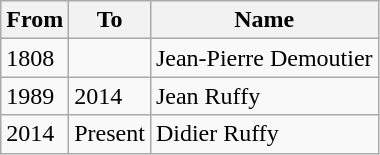<table class="wikitable">
<tr>
<th>From</th>
<th>To</th>
<th>Name</th>
</tr>
<tr>
<td>1808</td>
<td></td>
<td>Jean-Pierre Demoutier</td>
</tr>
<tr>
<td>1989</td>
<td>2014</td>
<td>Jean Ruffy</td>
</tr>
<tr>
<td>2014</td>
<td>Present</td>
<td>Didier Ruffy</td>
</tr>
</table>
